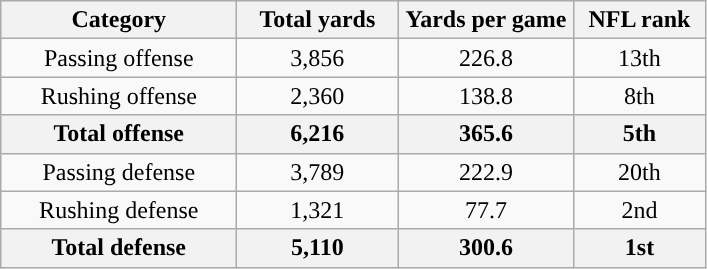<table class="wikitable" style="text-align:center">
<tr>
<th width="150">Category</th>
<th width="100">Total yards</th>
<th width="110">Yards per game</th>
<th width="80">NFL rank<br></th>
</tr>
<tr>
<td>Passing offense</td>
<td>3,856</td>
<td>226.8</td>
<td>13th</td>
</tr>
<tr>
<td>Rushing offense</td>
<td>2,360</td>
<td>138.8</td>
<td>8th</td>
</tr>
<tr>
<th>Total offense</th>
<th>6,216</th>
<th>365.6</th>
<th>5th</th>
</tr>
<tr>
<td>Passing defense</td>
<td>3,789</td>
<td>222.9</td>
<td>20th</td>
</tr>
<tr>
<td>Rushing defense</td>
<td>1,321</td>
<td>77.7</td>
<td>2nd</td>
</tr>
<tr>
<th>Total defense</th>
<th>5,110</th>
<th>300.6</th>
<th>1st</th>
</tr>
</table>
